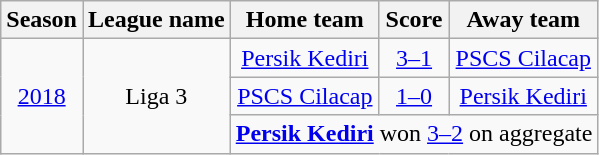<table class="wikitable" style="text-align:center;">
<tr>
<th>Season</th>
<th>League name</th>
<th>Home team</th>
<th>Score</th>
<th>Away team</th>
</tr>
<tr>
<td rowspan=3><a href='#'>2018</a></td>
<td rowspan=3>Liga 3</td>
<td><a href='#'>Persik Kediri</a></td>
<td><a href='#'>3–1</a></td>
<td><a href='#'>PSCS Cilacap</a></td>
</tr>
<tr>
<td><a href='#'>PSCS Cilacap</a></td>
<td><a href='#'>1–0</a></td>
<td><a href='#'>Persik Kediri</a></td>
</tr>
<tr>
<td colspan=3><strong><a href='#'>Persik Kediri</a></strong> won <a href='#'>3–2</a> on aggregate</td>
</tr>
</table>
